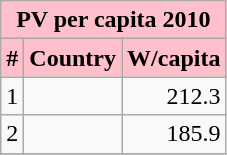<table class="wikitable">
<tr>
<th colspan="3"  style="text-align:center; background:pink;">PV per capita 2010</th>
</tr>
<tr>
<th style="background:pink;">#</th>
<th style="text-align:left; background:pink;">Country</th>
<th style="text-align:right; background:pink;">W/capita</th>
</tr>
<tr>
<td align=right>1</td>
<td></td>
<td align=right>212.3</td>
</tr>
<tr>
<td align=right>2</td>
<td></td>
<td align=right>185.9</td>
</tr>
<tr>
</tr>
</table>
